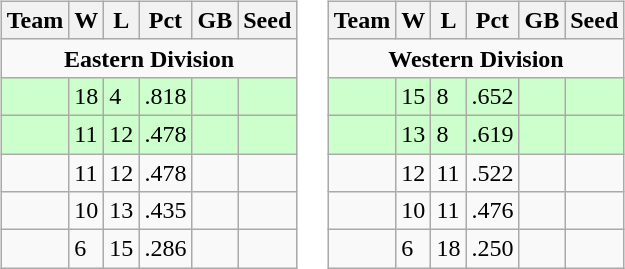<table>
<tr>
<td><br><table class="wikitable">
<tr>
<th>Team</th>
<th>W</th>
<th>L</th>
<th>Pct</th>
<th>GB</th>
<th>Seed</th>
</tr>
<tr>
<td colspan="6" align="center"><strong>Eastern Division</strong></td>
</tr>
<tr bgcolor="#ccffcc">
<td></td>
<td>18</td>
<td>4</td>
<td>.818</td>
<td></td>
<td></td>
</tr>
<tr bgcolor="#ccffcc">
<td></td>
<td>11</td>
<td>12</td>
<td>.478</td>
<td></td>
<td></td>
</tr>
<tr>
<td></td>
<td>11</td>
<td>12</td>
<td>.478</td>
<td></td>
<td></td>
</tr>
<tr>
<td></td>
<td>10</td>
<td>13</td>
<td>.435</td>
<td></td>
<td></td>
</tr>
<tr>
<td></td>
<td>6</td>
<td>15</td>
<td>.286</td>
<td></td>
<td></td>
</tr>
</table>
</td>
<td><br><table class="wikitable">
<tr>
<th>Team</th>
<th>W</th>
<th>L</th>
<th>Pct</th>
<th>GB</th>
<th>Seed</th>
</tr>
<tr>
<td colspan="6" align="center"><strong>Western Division</strong></td>
</tr>
<tr bgcolor="#ccffcc">
<td></td>
<td>15</td>
<td>8</td>
<td>.652</td>
<td></td>
<td></td>
</tr>
<tr bgcolor="#ccffcc">
<td></td>
<td>13</td>
<td>8</td>
<td>.619</td>
<td></td>
<td></td>
</tr>
<tr>
<td></td>
<td>12</td>
<td>11</td>
<td>.522</td>
<td></td>
<td></td>
</tr>
<tr>
<td></td>
<td>10</td>
<td>11</td>
<td>.476</td>
<td></td>
<td></td>
</tr>
<tr>
<td></td>
<td>6</td>
<td>18</td>
<td>.250</td>
<td></td>
<td></td>
</tr>
</table>
</td>
</tr>
</table>
